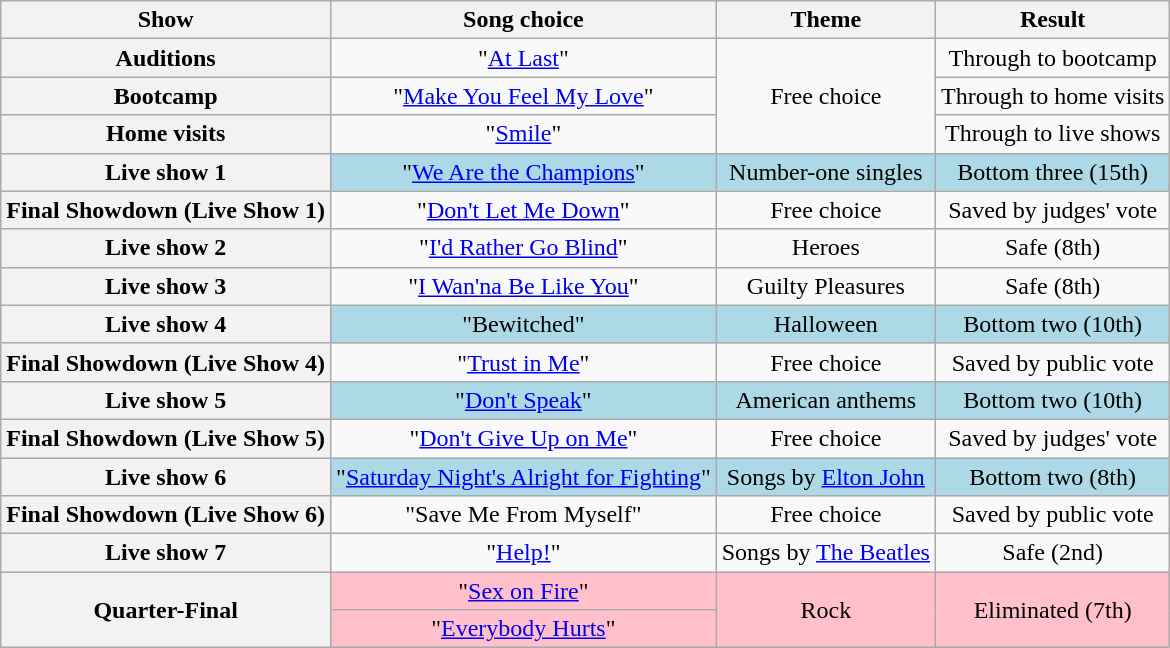<table class="wikitable plainrowheaders" style="text-align:center;">
<tr>
<th scope="col">Show</th>
<th scope="col">Song choice</th>
<th scope="col">Theme</th>
<th scope="col">Result</th>
</tr>
<tr>
<th scope="row">Auditions</th>
<td>"<a href='#'>At Last</a>"</td>
<td rowspan="3">Free choice</td>
<td>Through to bootcamp</td>
</tr>
<tr>
<th scope="row">Bootcamp</th>
<td>"<a href='#'>Make You Feel My Love</a>"</td>
<td>Through to home visits</td>
</tr>
<tr>
<th scope="row">Home visits</th>
<td>"<a href='#'>Smile</a>"</td>
<td>Through to live shows</td>
</tr>
<tr style="background:lightblue">
<th scope="row">Live show 1</th>
<td>"<a href='#'>We Are the Champions</a>"</td>
<td>Number-one singles</td>
<td>Bottom three (15th)</td>
</tr>
<tr>
<th scope="row">Final Showdown <span>(Live Show 1)</span></th>
<td>"<a href='#'>Don't Let Me Down</a>"</td>
<td>Free choice</td>
<td>Saved by judges' vote</td>
</tr>
<tr>
<th scope="row">Live show 2</th>
<td>"<a href='#'>I'd Rather Go Blind</a>"</td>
<td>Heroes</td>
<td>Safe (8th)</td>
</tr>
<tr>
<th scope="row">Live show 3</th>
<td>"<a href='#'>I Wan'na Be Like You</a>"</td>
<td>Guilty Pleasures</td>
<td>Safe (8th)</td>
</tr>
<tr style="background:lightblue">
<th scope="row">Live show 4</th>
<td>"Bewitched"</td>
<td>Halloween</td>
<td>Bottom two (10th)</td>
</tr>
<tr>
<th scope="row">Final Showdown <span>(Live Show 4)</span></th>
<td>"<a href='#'>Trust in Me</a>"</td>
<td>Free choice</td>
<td>Saved by public vote</td>
</tr>
<tr style="background:lightblue">
<th scope="row">Live show 5</th>
<td>"<a href='#'>Don't Speak</a>"</td>
<td>American anthems</td>
<td>Bottom two (10th)</td>
</tr>
<tr>
<th scope="row">Final Showdown <span>(Live Show 5)</span></th>
<td>"<a href='#'>Don't Give Up on Me</a>"</td>
<td>Free choice</td>
<td>Saved by judges' vote</td>
</tr>
<tr style="background:lightblue">
<th scope="row">Live show 6</th>
<td>"<a href='#'>Saturday Night's Alright for Fighting</a>"</td>
<td>Songs by <a href='#'>Elton John</a></td>
<td>Bottom two (8th)</td>
</tr>
<tr>
<th scope="row">Final Showdown <span>(Live Show 6)</span></th>
<td>"Save Me From Myself"</td>
<td>Free choice</td>
<td>Saved by public vote</td>
</tr>
<tr>
<th scope="row">Live show 7</th>
<td>"<a href='#'>Help!</a>"</td>
<td>Songs by <a href='#'>The Beatles</a></td>
<td>Safe (2nd)</td>
</tr>
<tr style="background:pink">
<th scope="row" rowspan="2">Quarter-Final</th>
<td>"<a href='#'>Sex on Fire</a>"</td>
<td rowspan="2">Rock</td>
<td rowspan="2">Eliminated (7th)</td>
</tr>
<tr style="background:pink">
<td>"<a href='#'>Everybody Hurts</a>"</td>
</tr>
</table>
